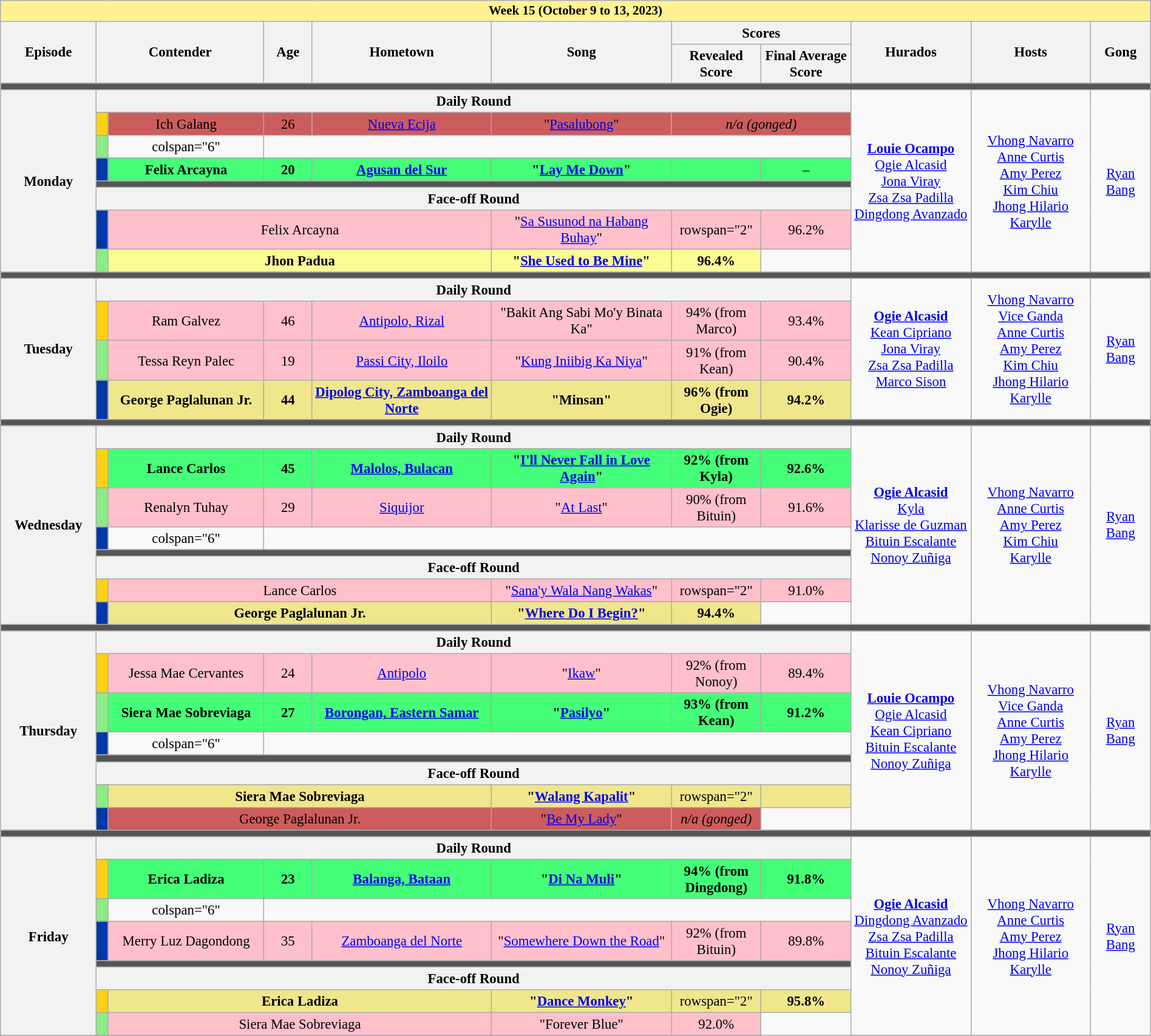<table class="wikitable mw-collapsible mw-collapsed" style="width:100%; text-align:center; font-size:95%;">
<tr>
<th colspan="11" style="background-color:#fff291;font-size:14px">Week 15 (October 9 to 13, 2023)</th>
</tr>
<tr>
<th rowspan="2" width="8%">Episode</th>
<th colspan="2" rowspan="2" width="14%">Contender</th>
<th rowspan="2" width="04%">Age</th>
<th rowspan="2" width="15%">Hometown</th>
<th rowspan="2" width="15%">Song</th>
<th colspan="2">Scores</th>
<th rowspan="2" width="10%">Hurados</th>
<th rowspan="2" width="10%">Hosts</th>
<th rowspan="2" width="05%">Gong</th>
</tr>
<tr>
<th width="7.5%">Revealed Score</th>
<th width="7.5%">Final Average Score</th>
</tr>
<tr>
<td colspan="11" style="background:#555;"></td>
</tr>
<tr>
<th rowspan="8">Monday<br></th>
<th colspan="7">Daily Round</th>
<td rowspan="8"><strong><a href='#'>Louie Ocampo</a></strong><br><a href='#'>Ogie Alcasid</a><br><a href='#'>Jona Viray</a><br><a href='#'>Zsa Zsa Padilla</a><br><a href='#'>Dingdong Avanzado</a></td>
<td rowspan="8"><a href='#'>Vhong Navarro</a><br><a href='#'>Anne Curtis</a><br><a href='#'>Amy Perez</a><br><a href='#'>Kim Chiu</a><br><a href='#'>Jhong Hilario</a><br><a href='#'>Karylle</a></td>
<td rowspan="8"><a href='#'>Ryan Bang</a></td>
</tr>
<tr style="background:#CD5C5C"|>
<td style="background:#FCD116" width="01%"></td>
<td>Ich Galang</td>
<td>26</td>
<td><a href='#'>Nueva Ecija</a></td>
<td>"<a href='#'>Pasalubong</a>"</td>
<td colspan="2"><em>n/a (gonged)</em></td>
</tr>
<tr>
<td style="background:#8deb87"></td>
<td>colspan="6" </td>
</tr>
<tr style="background:#44ff77" |>
<td style="background:#0038A8"></td>
<td><strong>Felix Arcayna</strong></td>
<td><strong>20</strong></td>
<td><strong><a href='#'>Agusan del Sur</a></strong></td>
<td><strong>"<a href='#'>Lay Me Down</a>"</strong></td>
<td></td>
<td>–</td>
</tr>
<tr>
<td colspan="7" style="background:#555;"></td>
</tr>
<tr>
<th colspan="7">Face-off Round</th>
</tr>
<tr style="background:pink" |>
<td style="background:#0038A8"></td>
<td colspan="3">Felix Arcayna</td>
<td>"<a href='#'>Sa Susunod na Habang Buhay</a>"</td>
<td>rowspan="2" </td>
<td>96.2%</td>
</tr>
<tr style="background:#FDFD96" |>
<td style="background:#8deb87"></td>
<td colspan="3"><strong>Jhon Padua</strong></td>
<td><strong>"<a href='#'>She Used to Be Mine</a>"</strong></td>
<td><strong>96.4%</strong></td>
</tr>
<tr>
<td colspan="11" style="background:#555;"></td>
</tr>
<tr>
<th rowspan="4">Tuesday<br></th>
<th colspan="7">Daily Round</th>
<td rowspan="4"><strong><a href='#'>Ogie Alcasid</a></strong><br><a href='#'>Kean Cipriano</a><br><a href='#'>Jona Viray</a><br><a href='#'>Zsa Zsa Padilla</a><br><a href='#'>Marco Sison</a></td>
<td rowspan="4"><a href='#'>Vhong Navarro</a><br><a href='#'>Vice Ganda</a><br><a href='#'>Anne Curtis</a><br><a href='#'>Amy Perez</a><br><a href='#'>Kim Chiu</a><br><a href='#'>Jhong Hilario</a><br><a href='#'>Karylle</a></td>
<td rowspan="4"><a href='#'>Ryan Bang</a></td>
</tr>
<tr style="background:pink" |>
<td style="background:#FCD116"></td>
<td>Ram Galvez</td>
<td>46</td>
<td><a href='#'>Antipolo, Rizal</a></td>
<td>"Bakit Ang Sabi Mo'y Binata Ka"</td>
<td>94% (from Marco)</td>
<td>93.4%</td>
</tr>
<tr style="background:pink" |>
<td style="background:#8deb87"></td>
<td>Tessa Reyn Palec</td>
<td>19</td>
<td><a href='#'>Passi City, Iloilo</a></td>
<td>"<a href='#'>Kung Iniibig Ka Niya</a>"</td>
<td>91% (from Kean)</td>
<td>90.4%</td>
</tr>
<tr style="background:khaki" |>
<td style="background:#0038A8"></td>
<td><strong>George Paglalunan Jr.</strong></td>
<td><strong>44</strong></td>
<td><strong><a href='#'>Dipolog City, Zamboanga del Norte</a></strong></td>
<td><strong>"Minsan"</strong></td>
<td><strong>96% (from Ogie)</strong></td>
<td><strong>94.2%</strong></td>
</tr>
<tr>
<td colspan="11" style="background:#555;"></td>
</tr>
<tr>
<th rowspan="8">Wednesday<br></th>
<th colspan="7">Daily Round</th>
<td rowspan="8"><strong><a href='#'>Ogie Alcasid</a></strong><br><a href='#'>Kyla</a><br><a href='#'>Klarisse de Guzman</a><br><a href='#'>Bituin Escalante</a><br><a href='#'>Nonoy Zuñiga</a></td>
<td rowspan="8"><a href='#'>Vhong Navarro</a><br><a href='#'>Anne Curtis</a><br><a href='#'>Amy Perez</a><br><a href='#'>Kim Chiu</a><br><a href='#'>Karylle</a></td>
<td rowspan="8"><a href='#'>Ryan Bang</a></td>
</tr>
<tr style="background:#44ff77" |>
<td style="background:#FCD116"></td>
<td><strong>Lance Carlos</strong></td>
<td><strong>45</strong></td>
<td><strong><a href='#'>Malolos, Bulacan</a></strong></td>
<td><strong>"<a href='#'>I'll Never Fall in Love Again</a>"</strong></td>
<td><strong>92% (from Kyla)</strong></td>
<td><strong>92.6%</strong></td>
</tr>
<tr style="background:pink" |>
<td style="background:#8deb87"></td>
<td>Renalyn Tuhay</td>
<td>29</td>
<td><a href='#'>Siquijor</a></td>
<td>"<a href='#'>At Last</a>"</td>
<td>90% (from Bituin)</td>
<td>91.6%</td>
</tr>
<tr>
<td style="background:#0038A8"></td>
<td>colspan="6" </td>
</tr>
<tr>
<td colspan="7" style="background:#555;"></td>
</tr>
<tr>
<th colspan="7">Face-off Round</th>
</tr>
<tr style="background:pink" |>
<td style="background:#FCD116"></td>
<td colspan="3">Lance Carlos</td>
<td>"<a href='#'>Sana'y Wala Nang Wakas</a>"</td>
<td>rowspan="2" </td>
<td>91.0%</td>
</tr>
<tr style="background:khaki" |>
<td style="background:#0038A8"></td>
<td colspan="3"><strong>George Paglalunan Jr.</strong></td>
<td><strong>"<a href='#'>Where Do I Begin?</a>"</strong></td>
<td><strong>94.4%</strong></td>
</tr>
<tr>
<td colspan="11" style="background:#555;"></td>
</tr>
<tr>
<th rowspan="8">Thursday<br></th>
<th colspan="7">Daily Round</th>
<td rowspan="8"><strong><a href='#'>Louie Ocampo</a></strong><br><a href='#'>Ogie Alcasid</a><br><a href='#'>Kean Cipriano</a><br><a href='#'>Bituin Escalante</a><br><a href='#'>Nonoy Zuñiga</a></td>
<td rowspan="8"><a href='#'>Vhong Navarro</a><br><a href='#'>Vice Ganda</a><br><a href='#'>Anne Curtis</a><br><a href='#'>Amy Perez</a><br><a href='#'>Jhong Hilario</a><br><a href='#'>Karylle</a></td>
<td rowspan="8"><a href='#'>Ryan Bang</a></td>
</tr>
<tr style="background:pink" |>
<td style="background:#FCD116"></td>
<td>Jessa Mae Cervantes</td>
<td>24</td>
<td><a href='#'>Antipolo</a></td>
<td>"<a href='#'>Ikaw</a>"</td>
<td>92% (from Nonoy)</td>
<td>89.4%</td>
</tr>
<tr style="background:#44ff77" |>
<td style="background:#8deb87"></td>
<td><strong>Siera Mae Sobreviaga</strong></td>
<td><strong>27</strong></td>
<td><strong><a href='#'>Borongan, Eastern Samar</a></strong></td>
<td><strong>"<a href='#'>Pasilyo</a>"</strong></td>
<td><strong>93% (from Kean)</strong></td>
<td><strong>91.2%</strong></td>
</tr>
<tr>
<td style="background:#0038A8"></td>
<td>colspan="6" </td>
</tr>
<tr>
<td colspan="7" style="background:#555;"></td>
</tr>
<tr>
<th colspan="7">Face-off Round</th>
</tr>
<tr style="background:khaki" |>
<td style="background:#8deb87"></td>
<td colspan="3"><strong>Siera Mae Sobreviaga</strong></td>
<td><strong>"<a href='#'>Walang Kapalit</a>"</strong></td>
<td>rowspan="2" </td>
<td></td>
</tr>
<tr style="background:#CD5C5C"|>
<td style="background:#0038A8"></td>
<td colspan="3">George Paglalunan Jr.</td>
<td>"<a href='#'>Be My Lady</a>"</td>
<td><em>n/a (gonged)</em></td>
</tr>
<tr>
<td colspan="11" style="background:#555;"></td>
</tr>
<tr>
<th rowspan="8">Friday<br></th>
<th colspan="7">Daily Round</th>
<td rowspan="8"><strong><a href='#'>Ogie Alcasid</a></strong><br><a href='#'>Dingdong Avanzado</a><br><a href='#'>Zsa Zsa Padilla</a><br><a href='#'>Bituin Escalante</a><br><a href='#'>Nonoy Zuñiga</a></td>
<td rowspan="8"><a href='#'>Vhong Navarro</a><br><a href='#'>Anne Curtis</a><br><a href='#'>Amy Perez</a><br><a href='#'>Jhong Hilario</a><br><a href='#'>Karylle</a></td>
<td rowspan="8"><a href='#'>Ryan Bang</a></td>
</tr>
<tr style="background:#44ff77" |>
<td style="background:#FCD116"></td>
<td><strong>Erica Ladiza</strong></td>
<td><strong>23</strong></td>
<td><strong><a href='#'>Balanga, Bataan</a></strong></td>
<td><strong>"<a href='#'>Di Na Muli</a>"</strong></td>
<td><strong>94% (from Dingdong)</strong></td>
<td><strong>91.8%</strong></td>
</tr>
<tr>
<td style="background:#8deb87"></td>
<td>colspan="6" </td>
</tr>
<tr style="background:pink" |>
<td style="background:#0038A8"></td>
<td>Merry Luz Dagondong</td>
<td>35</td>
<td><a href='#'>Zamboanga del Norte</a></td>
<td>"<a href='#'>Somewhere Down the Road</a>"</td>
<td>92% (from Bituin)</td>
<td>89.8%</td>
</tr>
<tr>
<td colspan="7" style="background:#555;"></td>
</tr>
<tr>
<th colspan="7">Face-off Round</th>
</tr>
<tr style="background:khaki" |>
<td style="background:#FCD116"></td>
<td colspan="3"><strong>Erica Ladiza</strong></td>
<td><strong>"<a href='#'>Dance Monkey</a>"</strong></td>
<td>rowspan="2" </td>
<td><strong>95.8%</strong></td>
</tr>
<tr style="background:pink" |>
<td style="background:#8deb87"></td>
<td colspan="3">Siera Mae Sobreviaga</td>
<td>"Forever Blue"</td>
<td>92.0%</td>
</tr>
<tr>
</tr>
</table>
